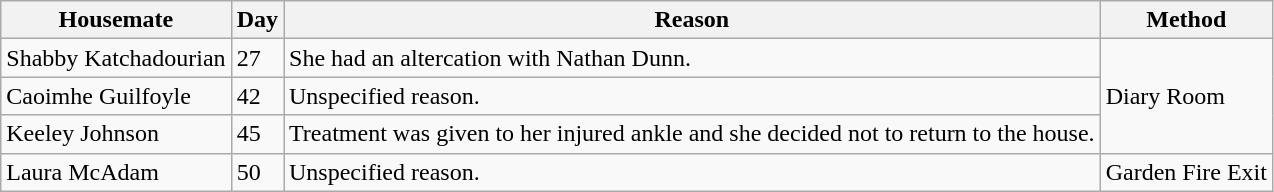<table class="wikitable">
<tr>
<th>Housemate</th>
<th>Day</th>
<th>Reason</th>
<th>Method</th>
</tr>
<tr>
<td>Shabby Katchadourian</td>
<td>27</td>
<td>She had an altercation with Nathan Dunn.</td>
<td rowspan="3">Diary Room</td>
</tr>
<tr>
<td>Caoimhe Guilfoyle</td>
<td>42</td>
<td>Unspecified reason.</td>
</tr>
<tr>
<td>Keeley Johnson</td>
<td>45</td>
<td>Treatment was given to her injured ankle and she decided not to return to the house.</td>
</tr>
<tr>
<td>Laura McAdam</td>
<td>50</td>
<td>Unspecified reason.</td>
<td>Garden Fire Exit</td>
</tr>
</table>
